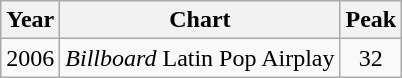<table class="wikitable">
<tr>
<th>Year</th>
<th>Chart</th>
<th>Peak</th>
</tr>
<tr>
<td>2006</td>
<td><em>Billboard</em> Latin Pop Airplay</td>
<td align="center">32</td>
</tr>
</table>
